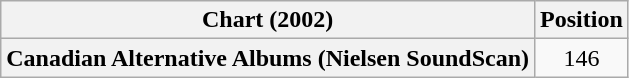<table class="wikitable plainrowheaders">
<tr>
<th scope="col">Chart (2002)</th>
<th scope="col">Position</th>
</tr>
<tr>
<th scope="row">Canadian Alternative Albums (Nielsen SoundScan)</th>
<td align=center>146</td>
</tr>
</table>
